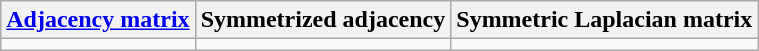<table class="wikitable">
<tr>
<th><a href='#'>Adjacency matrix</a></th>
<th>Symmetrized adjacency</th>
<th>Symmetric Laplacian matrix</th>
</tr>
<tr>
<td></td>
<td></td>
<td></td>
</tr>
</table>
